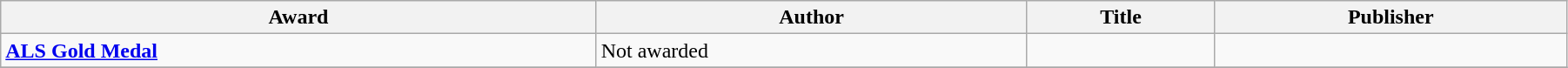<table class="wikitable" width=95%>
<tr>
<th>Award</th>
<th>Author</th>
<th>Title</th>
<th>Publisher</th>
</tr>
<tr>
<td><strong><a href='#'>ALS Gold Medal</a></strong></td>
<td>Not awarded</td>
<td></td>
<td></td>
</tr>
<tr>
</tr>
</table>
